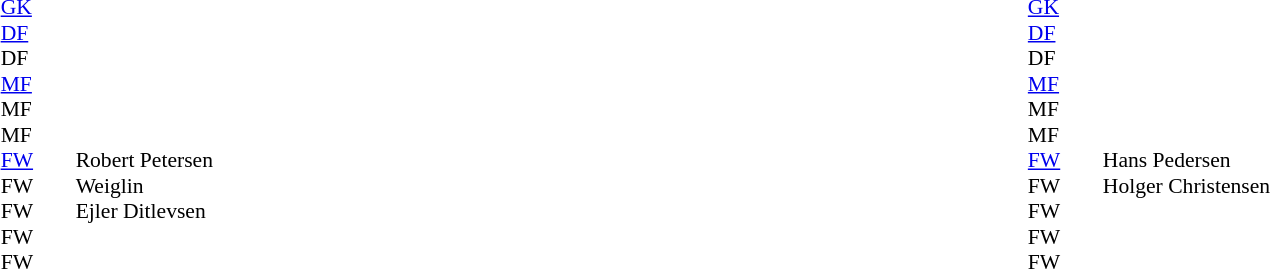<table width="100%">
<tr>
<td valign="top" align="center" width="40%"><br><table style="font-size:90%" cellspacing="0" cellpadding="0">
<tr>
<th width=25></th>
<th width=25></th>
</tr>
<tr>
<td><a href='#'>GK</a></td>
<td></td>
<td></td>
</tr>
<tr>
<td><a href='#'>DF</a></td>
<td></td>
<td></td>
</tr>
<tr>
<td>DF</td>
<td></td>
<td></td>
</tr>
<tr>
<td><a href='#'>MF</a></td>
<td></td>
<td></td>
</tr>
<tr>
<td>MF</td>
<td></td>
<td></td>
</tr>
<tr>
<td>MF</td>
<td></td>
<td></td>
</tr>
<tr>
<td><a href='#'>FW</a></td>
<td></td>
<td>Robert Petersen</td>
</tr>
<tr>
<td>FW</td>
<td></td>
<td>Weiglin</td>
</tr>
<tr>
<td>FW</td>
<td></td>
<td>Ejler Ditlevsen</td>
</tr>
<tr>
<td>FW</td>
<td></td>
<td></td>
</tr>
<tr>
<td>FW</td>
<td></td>
<td></td>
</tr>
</table>
</td>
<td valign="top" width="10%"></td>
<td valign="top" width="50%"><br><table style="font-size:90%; margin:auto" cellspacing="0" cellpadding="0">
<tr>
<th width=25></th>
<th width=25></th>
</tr>
<tr>
<td><a href='#'>GK</a></td>
<td></td>
<td></td>
</tr>
<tr>
<td><a href='#'>DF</a></td>
<td></td>
<td></td>
</tr>
<tr>
<td>DF</td>
<td></td>
<td></td>
</tr>
<tr>
<td><a href='#'>MF</a></td>
<td></td>
<td></td>
</tr>
<tr>
<td>MF</td>
<td></td>
<td></td>
</tr>
<tr>
<td>MF</td>
<td></td>
<td></td>
</tr>
<tr>
<td><a href='#'>FW</a></td>
<td></td>
<td>Hans Pedersen</td>
</tr>
<tr>
<td>FW</td>
<td></td>
<td>Holger Christensen</td>
</tr>
<tr>
<td>FW</td>
<td></td>
<td></td>
</tr>
<tr>
<td>FW</td>
<td></td>
<td></td>
</tr>
<tr>
<td>FW</td>
<td></td>
<td></td>
</tr>
</table>
</td>
</tr>
</table>
